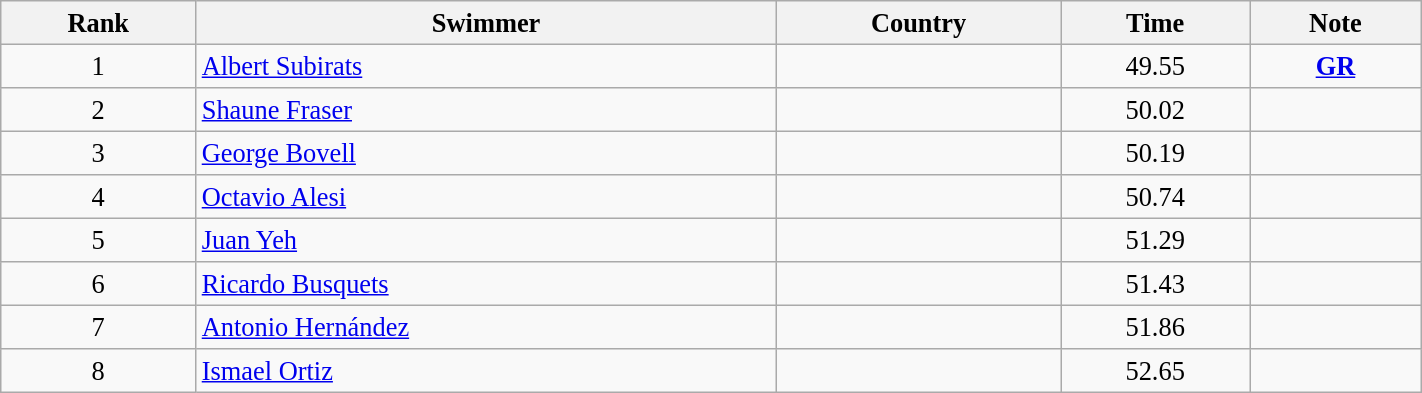<table class="wikitable" style=" text-align:center; font-size:110%;" width="75%">
<tr>
<th>Rank</th>
<th>Swimmer</th>
<th>Country</th>
<th>Time</th>
<th>Note</th>
</tr>
<tr>
<td>1</td>
<td align=left><a href='#'>Albert Subirats</a></td>
<td align=left></td>
<td>49.55</td>
<td><strong><a href='#'>GR</a></strong></td>
</tr>
<tr>
<td>2</td>
<td align=left><a href='#'>Shaune Fraser</a></td>
<td align=left></td>
<td>50.02</td>
<td></td>
</tr>
<tr>
<td>3</td>
<td align=left><a href='#'>George Bovell</a></td>
<td align=left></td>
<td>50.19</td>
<td></td>
</tr>
<tr>
<td>4</td>
<td align=left><a href='#'>Octavio Alesi</a></td>
<td align=left></td>
<td>50.74</td>
<td></td>
</tr>
<tr>
<td>5</td>
<td align=left><a href='#'>Juan Yeh</a></td>
<td align=left></td>
<td>51.29</td>
<td></td>
</tr>
<tr>
<td>6</td>
<td align=left><a href='#'>Ricardo Busquets</a></td>
<td align=left></td>
<td>51.43</td>
<td></td>
</tr>
<tr>
<td>7</td>
<td align=left><a href='#'>Antonio Hernández</a></td>
<td align=left></td>
<td>51.86</td>
<td></td>
</tr>
<tr>
<td>8</td>
<td align=left><a href='#'>Ismael Ortiz</a></td>
<td align=left></td>
<td>52.65</td>
<td></td>
</tr>
</table>
